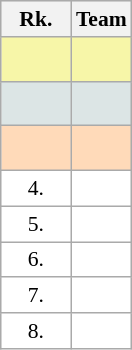<table class="wikitable" style="border:1px solid #AAAAAA;font-size:90%">
<tr bgcolor="#E4E4E4">
<th style="border-bottom:1px solid #AAAAAA" width=40>Rk.</th>
<th style="border-bottom:1px solid #AAAAAA">Team</th>
</tr>
<tr bgcolor="#F7F6A8">
<td align="center" style="height:23px"></td>
<td></td>
</tr>
<tr bgcolor="#DCE5E5">
<td align="center" style="height:23px"></td>
<td></td>
</tr>
<tr bgcolor="#FFDAB9">
<td align="center" style="height:23px"></td>
<td></td>
</tr>
<tr style="background:#ffffff;">
<td align="center">4.</td>
<td></td>
</tr>
<tr style="background:#ffffff;">
<td align="center">5.</td>
<td></td>
</tr>
<tr style="background:#ffffff;">
<td align="center">6.</td>
<td></td>
</tr>
<tr style="background:#ffffff;">
<td align="center">7.</td>
<td></td>
</tr>
<tr style="background:#ffffff;">
<td align="center">8.</td>
<td></td>
</tr>
</table>
